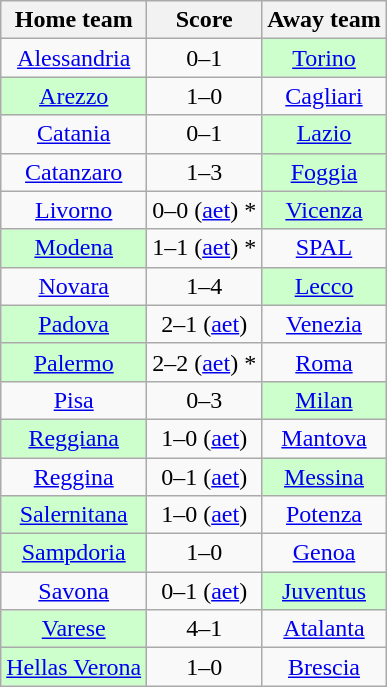<table class="wikitable" style="text-align: center">
<tr>
<th>Home team</th>
<th>Score</th>
<th>Away team</th>
</tr>
<tr>
<td><a href='#'>Alessandria</a></td>
<td>0–1</td>
<td bgcolor="ccffcc"><a href='#'>Torino</a></td>
</tr>
<tr>
<td bgcolor="ccffcc"><a href='#'>Arezzo</a></td>
<td>1–0</td>
<td><a href='#'>Cagliari</a></td>
</tr>
<tr>
<td><a href='#'>Catania</a></td>
<td>0–1 </td>
<td bgcolor="ccffcc"><a href='#'>Lazio</a></td>
</tr>
<tr>
<td><a href='#'>Catanzaro</a></td>
<td>1–3</td>
<td bgcolor="ccffcc"><a href='#'>Foggia</a></td>
</tr>
<tr>
<td><a href='#'>Livorno</a></td>
<td>0–0 (<a href='#'>aet</a>) *</td>
<td bgcolor="ccffcc"><a href='#'>Vicenza</a></td>
</tr>
<tr>
<td bgcolor="ccffcc"><a href='#'>Modena</a></td>
<td>1–1 (<a href='#'>aet</a>) *</td>
<td><a href='#'>SPAL</a></td>
</tr>
<tr>
<td><a href='#'>Novara</a></td>
<td>1–4</td>
<td bgcolor="ccffcc"><a href='#'>Lecco</a></td>
</tr>
<tr>
<td bgcolor="ccffcc"><a href='#'>Padova</a></td>
<td>2–1 (<a href='#'>aet</a>)</td>
<td><a href='#'>Venezia</a></td>
</tr>
<tr>
<td bgcolor="ccffcc"><a href='#'>Palermo</a></td>
<td>2–2 (<a href='#'>aet</a>) *</td>
<td><a href='#'>Roma</a></td>
</tr>
<tr>
<td><a href='#'>Pisa</a></td>
<td>0–3</td>
<td bgcolor="ccffcc"><a href='#'>Milan</a></td>
</tr>
<tr>
<td bgcolor="ccffcc"><a href='#'>Reggiana</a></td>
<td>1–0 (<a href='#'>aet</a>)</td>
<td><a href='#'>Mantova</a></td>
</tr>
<tr>
<td><a href='#'>Reggina</a></td>
<td>0–1 (<a href='#'>aet</a>)</td>
<td bgcolor="ccffcc"><a href='#'>Messina</a></td>
</tr>
<tr>
<td bgcolor="ccffcc"><a href='#'>Salernitana</a></td>
<td>1–0 (<a href='#'>aet</a>)</td>
<td><a href='#'>Potenza</a></td>
</tr>
<tr>
<td bgcolor="ccffcc"><a href='#'>Sampdoria</a></td>
<td>1–0</td>
<td><a href='#'>Genoa</a></td>
</tr>
<tr>
<td><a href='#'>Savona</a></td>
<td>0–1 (<a href='#'>aet</a>)</td>
<td bgcolor="ccffcc"><a href='#'>Juventus</a></td>
</tr>
<tr>
<td bgcolor="ccffcc"><a href='#'>Varese</a></td>
<td>4–1</td>
<td><a href='#'>Atalanta</a></td>
</tr>
<tr>
<td bgcolor="ccffcc"><a href='#'>Hellas Verona</a></td>
<td>1–0</td>
<td><a href='#'>Brescia</a></td>
</tr>
</table>
